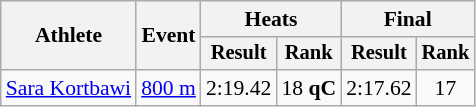<table class="wikitable" style="font-size:90%">
<tr>
<th rowspan=2>Athlete</th>
<th rowspan=2>Event</th>
<th colspan=2>Heats</th>
<th colspan=2>Final</th>
</tr>
<tr style="font-size:95%">
<th>Result</th>
<th>Rank</th>
<th>Result</th>
<th>Rank</th>
</tr>
<tr align=center>
<td align=left><a href='#'>Sara Kortbawi</a></td>
<td align=left><a href='#'>800 m</a></td>
<td>2:19.42</td>
<td>18 <strong>qC</strong></td>
<td>2:17.62</td>
<td>17</td>
</tr>
</table>
